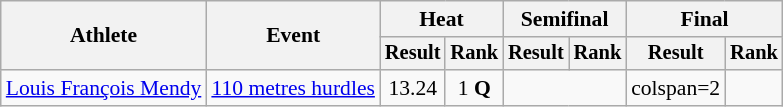<table class="wikitable" style="font-size:90%">
<tr>
<th rowspan="2">Athlete</th>
<th rowspan="2">Event</th>
<th colspan="2">Heat</th>
<th colspan="2">Semifinal</th>
<th colspan="2">Final</th>
</tr>
<tr style="font-size:95%">
<th>Result</th>
<th>Rank</th>
<th>Result</th>
<th>Rank</th>
<th>Result</th>
<th>Rank</th>
</tr>
<tr align=center>
<td align=left><a href='#'>Louis François Mendy</a></td>
<td align=left><a href='#'>110 metres hurdles</a></td>
<td>13.24</td>
<td>1 <strong>Q</strong></td>
<td colspan=2></td>
<td>colspan=2 </td>
</tr>
</table>
